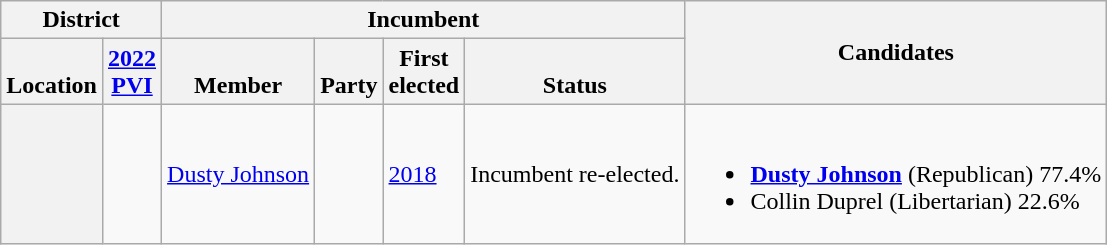<table class="wikitable sortable">
<tr>
<th colspan=2>District</th>
<th colspan=4>Incumbent</th>
<th rowspan=2 class="unsortable">Candidates</th>
</tr>
<tr valign=bottom>
<th>Location</th>
<th><a href='#'>2022<br>PVI</a></th>
<th>Member</th>
<th>Party</th>
<th>First<br>elected</th>
<th>Status</th>
</tr>
<tr>
<th></th>
<td></td>
<td><a href='#'>Dusty Johnson</a></td>
<td></td>
<td><a href='#'>2018</a></td>
<td>Incumbent re-elected.</td>
<td nowrap><br><ul><li> <strong><a href='#'>Dusty Johnson</a></strong> (Republican) 77.4%</li><li>Collin Duprel (Libertarian) 22.6%</li></ul></td>
</tr>
</table>
